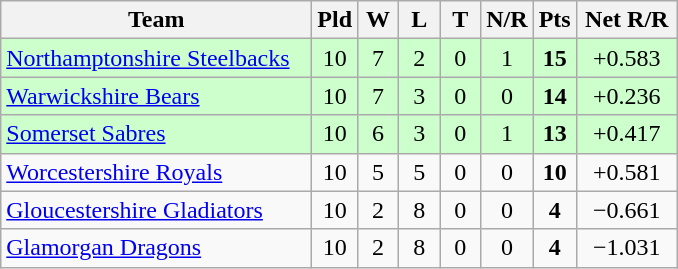<table class="wikitable" style="text-align: center;">
<tr>
<th width=200>Team</th>
<th width=20>Pld</th>
<th width=20>W</th>
<th width=20>L</th>
<th width=20>T</th>
<th width=20>N/R</th>
<th width=20>Pts</th>
<th width=60>Net R/R</th>
</tr>
<tr style="background:#cfc;">
<td align=left><a href='#'>Northamptonshire Steelbacks</a></td>
<td>10</td>
<td>7</td>
<td>2</td>
<td>0</td>
<td>1</td>
<td><strong>15</strong></td>
<td>+0.583</td>
</tr>
<tr style="background:#cfc;">
<td align=left><a href='#'>Warwickshire Bears</a></td>
<td>10</td>
<td>7</td>
<td>3</td>
<td>0</td>
<td>0</td>
<td><strong>14</strong></td>
<td>+0.236</td>
</tr>
<tr style="background:#cfc;">
<td align=left><a href='#'>Somerset Sabres</a></td>
<td>10</td>
<td>6</td>
<td>3</td>
<td>0</td>
<td>1</td>
<td><strong>13</strong></td>
<td>+0.417</td>
</tr>
<tr>
<td align=left><a href='#'>Worcestershire Royals</a></td>
<td>10</td>
<td>5</td>
<td>5</td>
<td>0</td>
<td>0</td>
<td><strong>10</strong></td>
<td>+0.581</td>
</tr>
<tr>
<td align=left><a href='#'>Gloucestershire Gladiators</a></td>
<td>10</td>
<td>2</td>
<td>8</td>
<td>0</td>
<td>0</td>
<td><strong>4</strong></td>
<td>−0.661</td>
</tr>
<tr>
<td align=left><a href='#'>Glamorgan Dragons</a></td>
<td>10</td>
<td>2</td>
<td>8</td>
<td>0</td>
<td>0</td>
<td><strong>4</strong></td>
<td>−1.031</td>
</tr>
</table>
